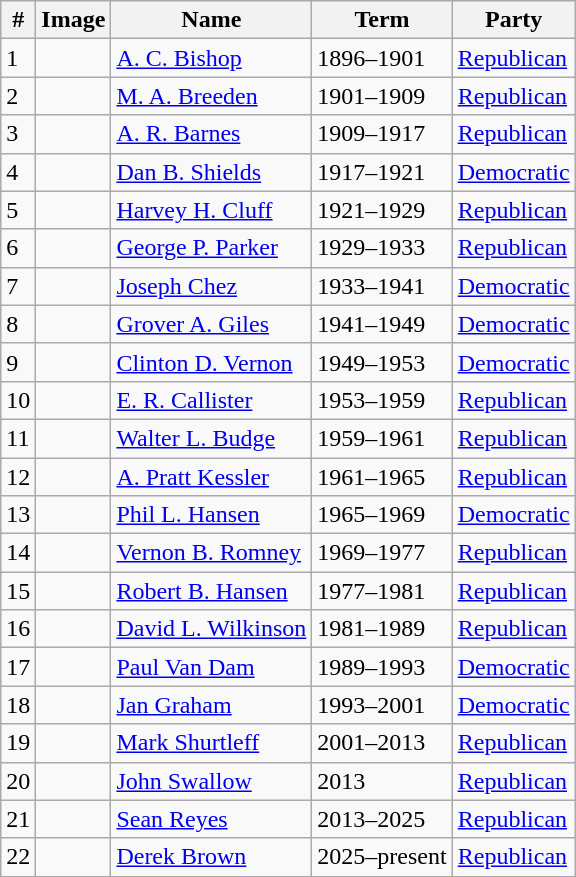<table class="wikitable">
<tr>
<th>#</th>
<th>Image</th>
<th>Name</th>
<th>Term</th>
<th>Party</th>
</tr>
<tr>
<td>1</td>
<td></td>
<td><a href='#'>A. C. Bishop</a></td>
<td>1896–1901</td>
<td><a href='#'>Republican</a></td>
</tr>
<tr>
<td>2</td>
<td></td>
<td><a href='#'>M. A. Breeden</a></td>
<td>1901–1909</td>
<td><a href='#'>Republican</a></td>
</tr>
<tr>
<td>3</td>
<td></td>
<td><a href='#'>A. R. Barnes</a></td>
<td>1909–1917</td>
<td><a href='#'>Republican</a></td>
</tr>
<tr>
<td>4</td>
<td></td>
<td><a href='#'>Dan B. Shields</a></td>
<td>1917–1921</td>
<td><a href='#'>Democratic</a></td>
</tr>
<tr>
<td>5</td>
<td></td>
<td><a href='#'>Harvey H. Cluff</a></td>
<td>1921–1929</td>
<td><a href='#'>Republican</a></td>
</tr>
<tr>
<td>6</td>
<td></td>
<td><a href='#'>George P. Parker</a></td>
<td>1929–1933</td>
<td><a href='#'>Republican</a></td>
</tr>
<tr>
<td>7</td>
<td></td>
<td><a href='#'>Joseph Chez</a></td>
<td>1933–1941</td>
<td><a href='#'>Democratic</a></td>
</tr>
<tr>
<td>8</td>
<td></td>
<td><a href='#'>Grover A. Giles</a></td>
<td>1941–1949</td>
<td><a href='#'>Democratic</a></td>
</tr>
<tr>
<td>9</td>
<td></td>
<td><a href='#'>Clinton D. Vernon</a></td>
<td>1949–1953</td>
<td><a href='#'>Democratic</a></td>
</tr>
<tr>
<td>10</td>
<td></td>
<td><a href='#'>E. R. Callister</a></td>
<td>1953–1959</td>
<td><a href='#'>Republican</a></td>
</tr>
<tr>
<td>11</td>
<td></td>
<td><a href='#'>Walter L. Budge</a></td>
<td>1959–1961</td>
<td><a href='#'>Republican</a></td>
</tr>
<tr>
<td>12</td>
<td></td>
<td><a href='#'>A. Pratt Kessler</a></td>
<td>1961–1965</td>
<td><a href='#'>Republican</a></td>
</tr>
<tr>
<td>13</td>
<td></td>
<td><a href='#'>Phil L. Hansen</a></td>
<td>1965–1969</td>
<td><a href='#'>Democratic</a></td>
</tr>
<tr>
<td>14</td>
<td></td>
<td><a href='#'>Vernon B. Romney</a></td>
<td>1969–1977</td>
<td><a href='#'>Republican</a></td>
</tr>
<tr>
<td>15</td>
<td></td>
<td><a href='#'>Robert B. Hansen</a></td>
<td>1977–1981</td>
<td><a href='#'>Republican</a></td>
</tr>
<tr>
<td>16</td>
<td></td>
<td><a href='#'>David L. Wilkinson</a></td>
<td>1981–1989</td>
<td><a href='#'>Republican</a></td>
</tr>
<tr>
<td>17</td>
<td></td>
<td><a href='#'>Paul Van Dam</a></td>
<td>1989–1993</td>
<td><a href='#'>Democratic</a></td>
</tr>
<tr>
<td>18</td>
<td></td>
<td><a href='#'>Jan Graham</a></td>
<td>1993–2001</td>
<td><a href='#'>Democratic</a></td>
</tr>
<tr>
<td>19</td>
<td></td>
<td><a href='#'>Mark Shurtleff</a></td>
<td>2001–2013</td>
<td><a href='#'>Republican</a></td>
</tr>
<tr>
<td>20</td>
<td></td>
<td><a href='#'>John Swallow</a></td>
<td>2013</td>
<td><a href='#'>Republican</a></td>
</tr>
<tr>
<td>21</td>
<td></td>
<td><a href='#'>Sean Reyes</a></td>
<td>2013–2025</td>
<td><a href='#'>Republican</a></td>
</tr>
<tr>
<td>22</td>
<td></td>
<td><a href='#'>Derek Brown</a></td>
<td>2025–present</td>
<td><a href='#'>Republican</a></td>
</tr>
</table>
